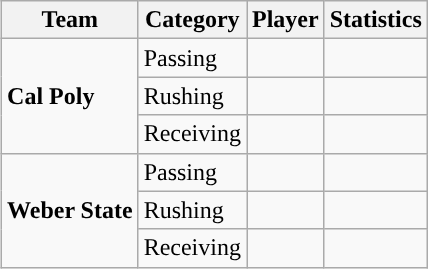<table class="wikitable" style="float: right;">
<tr>
<th>Team</th>
<th>Category</th>
<th>Player</th>
<th>Statistics</th>
</tr>
<tr>
<td rowspan=3><strong>Cal Poly</strong></td>
<td>Passing</td>
<td></td>
<td></td>
</tr>
<tr>
<td>Rushing</td>
<td></td>
<td></td>
</tr>
<tr>
<td>Receiving</td>
<td></td>
<td></td>
</tr>
<tr>
<td rowspan=3><strong>Weber State</strong></td>
<td>Passing</td>
<td></td>
<td></td>
</tr>
<tr>
<td>Rushing</td>
<td></td>
<td></td>
</tr>
<tr>
<td>Receiving</td>
<td></td>
<td></td>
</tr>
</table>
